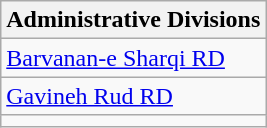<table class="wikitable">
<tr>
<th>Administrative Divisions</th>
</tr>
<tr>
<td><a href='#'>Barvanan-e Sharqi RD</a></td>
</tr>
<tr>
<td><a href='#'>Gavineh Rud RD</a></td>
</tr>
<tr>
<td colspan=1></td>
</tr>
</table>
